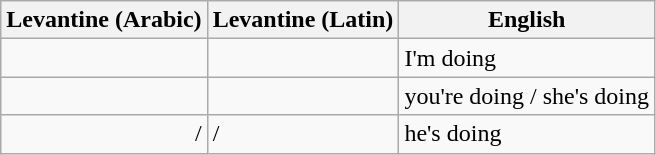<table class="wikitable">
<tr>
<th>Levantine (Arabic)</th>
<th>Levantine (Latin)</th>
<th>English</th>
</tr>
<tr>
<td style="text-align: right;"></td>
<td></td>
<td>I'm doing</td>
</tr>
<tr>
<td style="text-align: right;"></td>
<td></td>
<td>you're doing / she's doing</td>
</tr>
<tr>
<td style="text-align: right;"> / </td>
<td> / </td>
<td>he's doing</td>
</tr>
</table>
